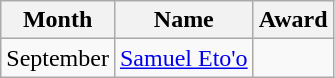<table class="wikitable"  class= style="text-align:center; border:1px #aaa solid; font-size:95%">
<tr>
<th>Month</th>
<th>Name</th>
<th>Award</th>
</tr>
<tr>
<td>September</td>
<td> <a href='#'>Samuel Eto'o</a></td>
<td></td>
</tr>
</table>
